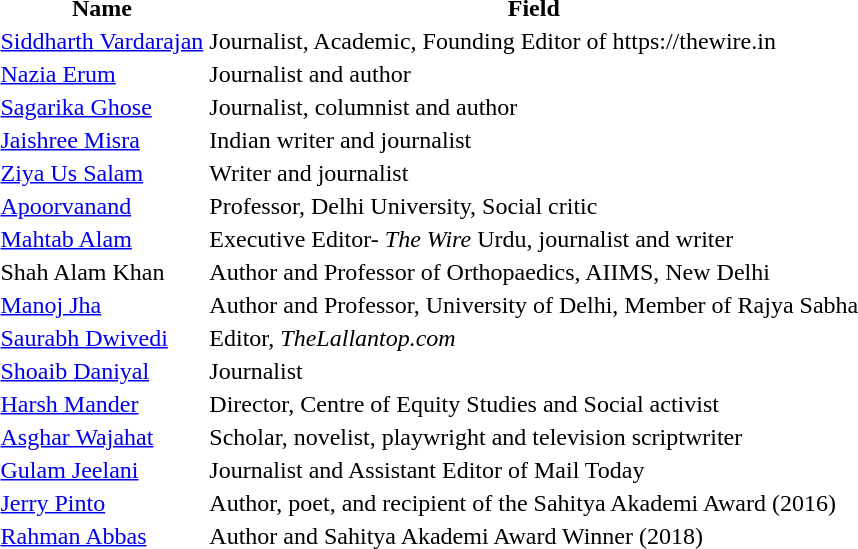<table class=" wiki table">
<tr>
<th>Name</th>
<th>Field</th>
</tr>
<tr>
<td><a href='#'>Siddharth Vardarajan</a></td>
<td>Journalist, Academic, Founding Editor of https://thewire.in</td>
</tr>
<tr>
<td><a href='#'>Nazia Erum</a></td>
<td>Journalist and author</td>
</tr>
<tr>
<td><a href='#'>Sagarika Ghose</a></td>
<td>Journalist, columnist and author</td>
</tr>
<tr>
<td><a href='#'>Jaishree Misra</a></td>
<td>Indian writer and journalist</td>
</tr>
<tr>
<td><a href='#'>Ziya Us Salam</a></td>
<td>Writer and journalist</td>
</tr>
<tr>
<td><a href='#'>Apoorvanand</a></td>
<td>Professor, Delhi University, Social critic</td>
</tr>
<tr>
<td><a href='#'>Mahtab Alam</a></td>
<td>Executive Editor- <em>The Wire</em> Urdu, journalist and writer</td>
</tr>
<tr>
<td>Shah Alam Khan</td>
<td>Author and Professor of Orthopaedics, AIIMS, New Delhi</td>
</tr>
<tr>
<td><a href='#'>Manoj Jha</a></td>
<td>Author and Professor, University of Delhi, Member of Rajya Sabha</td>
</tr>
<tr>
<td><a href='#'>Saurabh Dwivedi</a></td>
<td>Editor, <em>TheLallantop.com</em></td>
</tr>
<tr>
<td><a href='#'>Shoaib Daniyal</a></td>
<td>Journalist</td>
</tr>
<tr>
<td><a href='#'>Harsh Mander</a></td>
<td>Director, Centre of Equity Studies and Social activist</td>
</tr>
<tr>
<td><a href='#'>Asghar Wajahat</a></td>
<td>Scholar, novelist, playwright and television scriptwriter</td>
</tr>
<tr>
<td><a href='#'>Gulam Jeelani</a></td>
<td>Journalist and Assistant Editor of Mail Today</td>
</tr>
<tr>
<td><a href='#'>Jerry Pinto</a></td>
<td>Author, poet, and recipient of the Sahitya Akademi Award (2016)</td>
</tr>
<tr>
<td><a href='#'>Rahman Abbas</a></td>
<td>Author and Sahitya Akademi Award Winner (2018)</td>
</tr>
</table>
